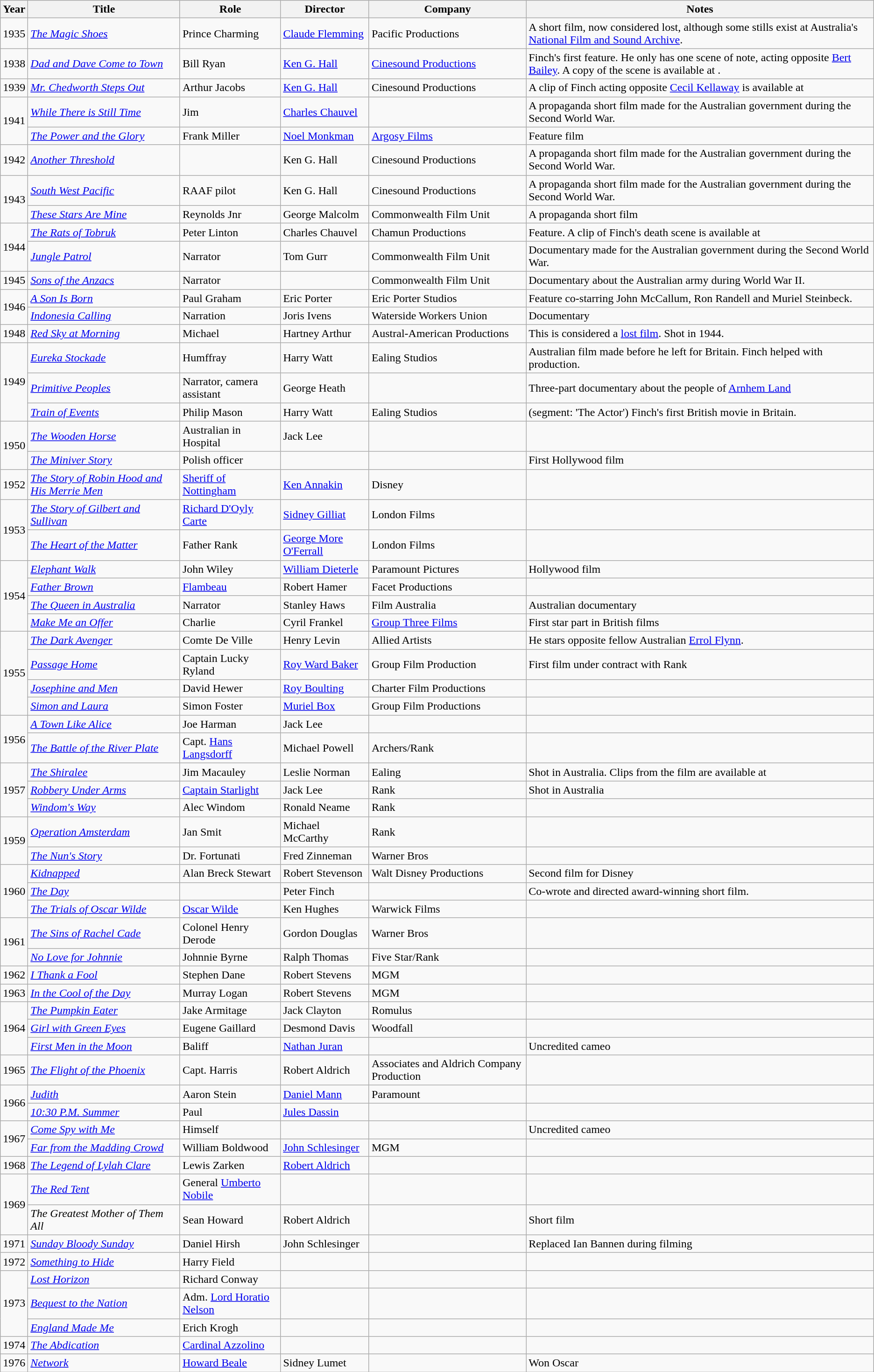<table class="wikitable">
<tr>
<th>Year</th>
<th>Title</th>
<th>Role</th>
<th>Director</th>
<th>Company</th>
<th>Notes</th>
</tr>
<tr>
<td>1935</td>
<td><em><a href='#'>The Magic Shoes</a></em></td>
<td>Prince Charming</td>
<td><a href='#'>Claude Flemming</a></td>
<td>Pacific Productions</td>
<td>A short film, now considered lost, although some stills exist at Australia's <a href='#'>National Film and Sound Archive</a>.</td>
</tr>
<tr>
<td>1938</td>
<td><em><a href='#'>Dad and Dave Come to Town</a></em></td>
<td>Bill Ryan</td>
<td><a href='#'>Ken G. Hall</a></td>
<td><a href='#'>Cinesound Productions</a></td>
<td>Finch's first feature. He only has one scene of note, acting opposite <a href='#'>Bert Bailey</a>. A copy of the scene is available at .</td>
</tr>
<tr>
<td>1939</td>
<td><em><a href='#'>Mr. Chedworth Steps Out</a></em></td>
<td>Arthur Jacobs</td>
<td><a href='#'>Ken G. Hall</a></td>
<td>Cinesound Productions</td>
<td>A clip of Finch acting opposite <a href='#'>Cecil Kellaway</a> is available at </td>
</tr>
<tr>
<td rowspan="2">1941</td>
<td><em><a href='#'>While There is Still Time</a></em></td>
<td>Jim</td>
<td><a href='#'>Charles Chauvel</a></td>
<td></td>
<td>A propaganda short film made for the Australian government during the Second World War.</td>
</tr>
<tr>
<td><em><a href='#'>The Power and the Glory</a></em></td>
<td>Frank Miller</td>
<td><a href='#'>Noel Monkman</a></td>
<td><a href='#'>Argosy Films</a></td>
<td>Feature film</td>
</tr>
<tr>
<td>1942</td>
<td><em><a href='#'>Another Threshold</a></em></td>
<td></td>
<td>Ken G. Hall</td>
<td>Cinesound Productions</td>
<td>A propaganda short film made for the Australian government during the Second World War.</td>
</tr>
<tr>
<td rowspan="2">1943</td>
<td><em><a href='#'>South West Pacific</a></em></td>
<td>RAAF pilot</td>
<td>Ken G. Hall</td>
<td>Cinesound Productions</td>
<td>A propaganda short film made for the Australian government during the Second World War.</td>
</tr>
<tr>
<td><em><a href='#'>These Stars Are Mine</a></em></td>
<td>Reynolds Jnr</td>
<td>George Malcolm</td>
<td>Commonwealth Film Unit</td>
<td>A propaganda short film</td>
</tr>
<tr>
<td rowspan="2">1944</td>
<td><em><a href='#'>The Rats of Tobruk</a></em></td>
<td>Peter Linton</td>
<td>Charles Chauvel</td>
<td>Chamun Productions</td>
<td>Feature. A clip of Finch's death scene is available at </td>
</tr>
<tr>
<td><em><a href='#'>Jungle Patrol</a></em></td>
<td>Narrator</td>
<td>Tom Gurr</td>
<td>Commonwealth Film Unit</td>
<td>Documentary made for the Australian government during the Second World War.</td>
</tr>
<tr>
<td>1945</td>
<td><em><a href='#'>Sons of the Anzacs</a></em></td>
<td>Narrator</td>
<td></td>
<td>Commonwealth Film Unit</td>
<td>Documentary about the Australian army during World War II.</td>
</tr>
<tr>
<td rowspan="2">1946</td>
<td><em><a href='#'>A Son Is Born</a></em></td>
<td>Paul Graham</td>
<td>Eric Porter</td>
<td>Eric Porter Studios</td>
<td>Feature co-starring John McCallum, Ron Randell and Muriel Steinbeck.</td>
</tr>
<tr>
<td><em><a href='#'>Indonesia Calling</a></em></td>
<td>Narration</td>
<td>Joris Ivens</td>
<td>Waterside Workers Union</td>
<td>Documentary</td>
</tr>
<tr>
<td>1948</td>
<td><em><a href='#'>Red Sky at Morning</a></em></td>
<td>Michael</td>
<td>Hartney Arthur</td>
<td>Austral-American Productions</td>
<td>This is considered a <a href='#'>lost film</a>. Shot in 1944.</td>
</tr>
<tr>
<td rowspan="3">1949</td>
<td><em><a href='#'>Eureka Stockade</a></em></td>
<td>Humffray</td>
<td>Harry Watt</td>
<td>Ealing Studios</td>
<td>Australian film made before he left for Britain. Finch helped with production.</td>
</tr>
<tr>
<td><em><a href='#'>Primitive Peoples</a></em></td>
<td>Narrator, camera assistant</td>
<td>George Heath</td>
<td></td>
<td>Three-part documentary about the people of <a href='#'>Arnhem Land</a></td>
</tr>
<tr>
<td><em><a href='#'>Train of Events</a></em></td>
<td>Philip Mason</td>
<td>Harry Watt</td>
<td>Ealing Studios</td>
<td>(segment: 'The Actor') Finch's first British movie in Britain.</td>
</tr>
<tr>
<td rowspan="2">1950</td>
<td><em><a href='#'>The Wooden Horse</a></em></td>
<td>Australian in Hospital</td>
<td>Jack Lee</td>
<td></td>
<td></td>
</tr>
<tr>
<td><em><a href='#'>The Miniver Story</a></em></td>
<td>Polish officer</td>
<td></td>
<td></td>
<td>First Hollywood film</td>
</tr>
<tr>
<td>1952</td>
<td><em><a href='#'>The Story of Robin Hood and His Merrie Men</a></em></td>
<td><a href='#'>Sheriff of Nottingham</a></td>
<td><a href='#'>Ken Annakin</a></td>
<td>Disney</td>
<td></td>
</tr>
<tr>
<td rowspan="2">1953</td>
<td><em><a href='#'>The Story of Gilbert and Sullivan</a></em></td>
<td><a href='#'>Richard D'Oyly Carte</a></td>
<td><a href='#'>Sidney Gilliat</a></td>
<td>London Films</td>
<td></td>
</tr>
<tr>
<td><em><a href='#'>The Heart of the Matter</a></em></td>
<td>Father Rank</td>
<td><a href='#'>George More O'Ferrall</a></td>
<td>London Films</td>
<td></td>
</tr>
<tr>
<td rowspan="4">1954</td>
<td><em><a href='#'>Elephant Walk</a></em></td>
<td>John Wiley</td>
<td><a href='#'>William Dieterle</a></td>
<td>Paramount Pictures</td>
<td>Hollywood film</td>
</tr>
<tr>
<td><em><a href='#'>Father Brown</a></em></td>
<td><a href='#'>Flambeau</a></td>
<td>Robert Hamer</td>
<td>Facet Productions</td>
<td></td>
</tr>
<tr>
<td><em><a href='#'>The Queen in Australia</a></em></td>
<td>Narrator</td>
<td>Stanley Haws</td>
<td>Film Australia</td>
<td>Australian documentary</td>
</tr>
<tr>
<td><em><a href='#'>Make Me an Offer</a></em></td>
<td>Charlie</td>
<td>Cyril Frankel</td>
<td><a href='#'>Group Three Films</a></td>
<td>First star part in British films</td>
</tr>
<tr>
<td rowspan="4">1955</td>
<td><em><a href='#'>The Dark Avenger</a></em></td>
<td>Comte De Ville</td>
<td>Henry Levin</td>
<td>Allied Artists</td>
<td>He stars opposite fellow Australian <a href='#'>Errol Flynn</a>.</td>
</tr>
<tr>
<td><em><a href='#'>Passage Home</a></em></td>
<td>Captain Lucky Ryland</td>
<td><a href='#'>Roy Ward Baker</a></td>
<td>Group Film Production</td>
<td>First film under contract with Rank</td>
</tr>
<tr>
<td><em><a href='#'>Josephine and Men</a></em></td>
<td>David Hewer</td>
<td><a href='#'>Roy Boulting</a></td>
<td>Charter Film Productions</td>
<td></td>
</tr>
<tr>
<td><em><a href='#'>Simon and Laura</a></em></td>
<td>Simon Foster</td>
<td><a href='#'>Muriel Box</a></td>
<td>Group Film Productions</td>
<td></td>
</tr>
<tr>
<td rowspan="2">1956</td>
<td><em><a href='#'>A Town Like Alice</a></em></td>
<td>Joe Harman</td>
<td>Jack Lee</td>
<td></td>
<td></td>
</tr>
<tr>
<td><em><a href='#'>The Battle of the River Plate</a></em></td>
<td>Capt. <a href='#'>Hans Langsdorff</a></td>
<td>Michael Powell</td>
<td>Archers/Rank</td>
<td></td>
</tr>
<tr>
<td rowspan="3">1957</td>
<td><em><a href='#'>The Shiralee</a></em></td>
<td>Jim Macauley</td>
<td>Leslie Norman</td>
<td>Ealing</td>
<td>Shot in Australia. Clips from the film are available at </td>
</tr>
<tr>
<td><em><a href='#'>Robbery Under Arms</a></em></td>
<td><a href='#'>Captain Starlight</a></td>
<td>Jack Lee</td>
<td>Rank</td>
<td>Shot in Australia</td>
</tr>
<tr>
<td><em><a href='#'>Windom's Way</a></em></td>
<td>Alec Windom</td>
<td>Ronald Neame</td>
<td>Rank</td>
<td></td>
</tr>
<tr>
<td rowspan="2">1959</td>
<td><em><a href='#'>Operation Amsterdam</a></em></td>
<td>Jan Smit</td>
<td>Michael McCarthy</td>
<td>Rank</td>
<td></td>
</tr>
<tr>
<td><em><a href='#'>The Nun's Story</a></em></td>
<td>Dr. Fortunati</td>
<td>Fred Zinneman</td>
<td>Warner Bros</td>
<td></td>
</tr>
<tr>
<td rowspan="3">1960</td>
<td><em><a href='#'>Kidnapped</a></em></td>
<td>Alan Breck Stewart</td>
<td>Robert Stevenson</td>
<td>Walt Disney Productions</td>
<td>Second film for Disney</td>
</tr>
<tr>
<td><em><a href='#'>The Day</a></em></td>
<td></td>
<td>Peter Finch</td>
<td></td>
<td>Co-wrote and directed award-winning short film.</td>
</tr>
<tr>
<td><em><a href='#'>The Trials of Oscar Wilde</a></em></td>
<td><a href='#'>Oscar Wilde</a></td>
<td>Ken Hughes</td>
<td>Warwick Films</td>
<td></td>
</tr>
<tr>
<td rowspan="2">1961</td>
<td><em><a href='#'>The Sins of Rachel Cade</a></em></td>
<td>Colonel Henry Derode</td>
<td>Gordon Douglas</td>
<td>Warner Bros</td>
<td></td>
</tr>
<tr>
<td><em><a href='#'>No Love for Johnnie</a></em></td>
<td>Johnnie Byrne</td>
<td>Ralph Thomas</td>
<td>Five Star/Rank</td>
<td></td>
</tr>
<tr>
<td>1962</td>
<td><em><a href='#'>I Thank a Fool</a></em></td>
<td>Stephen Dane</td>
<td>Robert Stevens</td>
<td>MGM</td>
<td></td>
</tr>
<tr>
<td>1963</td>
<td><em><a href='#'>In the Cool of the Day</a></em></td>
<td>Murray Logan</td>
<td>Robert Stevens</td>
<td>MGM</td>
<td></td>
</tr>
<tr>
<td rowspan="3">1964</td>
<td><em><a href='#'>The Pumpkin Eater</a></em></td>
<td>Jake Armitage</td>
<td>Jack Clayton</td>
<td>Romulus</td>
<td></td>
</tr>
<tr>
<td><em><a href='#'>Girl with Green Eyes</a></em></td>
<td>Eugene Gaillard</td>
<td>Desmond Davis</td>
<td>Woodfall</td>
<td></td>
</tr>
<tr>
<td><em><a href='#'>First Men in the Moon</a></em></td>
<td>Baliff</td>
<td><a href='#'>Nathan Juran</a></td>
<td></td>
<td>Uncredited cameo</td>
</tr>
<tr>
<td>1965</td>
<td><em><a href='#'>The Flight of the Phoenix</a></em></td>
<td>Capt. Harris</td>
<td>Robert Aldrich</td>
<td>Associates and Aldrich Company Production</td>
<td></td>
</tr>
<tr>
<td rowspan="2">1966</td>
<td><em><a href='#'>Judith</a></em></td>
<td>Aaron Stein</td>
<td><a href='#'>Daniel Mann</a></td>
<td>Paramount</td>
<td></td>
</tr>
<tr>
<td><em><a href='#'>10:30 P.M. Summer</a></em></td>
<td>Paul</td>
<td><a href='#'>Jules Dassin</a></td>
<td></td>
<td></td>
</tr>
<tr>
<td rowspan="2">1967</td>
<td><em><a href='#'>Come Spy with Me</a></em></td>
<td>Himself</td>
<td></td>
<td></td>
<td>Uncredited cameo</td>
</tr>
<tr>
<td><em><a href='#'>Far from the Madding Crowd</a></em></td>
<td>William Boldwood</td>
<td><a href='#'>John Schlesinger</a></td>
<td>MGM</td>
<td></td>
</tr>
<tr>
<td>1968</td>
<td><em><a href='#'>The Legend of Lylah Clare</a></em></td>
<td>Lewis Zarken</td>
<td><a href='#'>Robert Aldrich</a></td>
<td></td>
<td></td>
</tr>
<tr>
<td rowspan="2">1969</td>
<td><em><a href='#'>The Red Tent</a></em></td>
<td>General <a href='#'>Umberto Nobile</a></td>
<td></td>
<td></td>
<td></td>
</tr>
<tr>
<td><em>The Greatest Mother of Them All</em></td>
<td>Sean Howard</td>
<td>Robert Aldrich</td>
<td></td>
<td>Short film</td>
</tr>
<tr>
<td>1971</td>
<td><em><a href='#'>Sunday Bloody Sunday</a></em></td>
<td>Daniel Hirsh</td>
<td>John Schlesinger</td>
<td></td>
<td>Replaced Ian Bannen during filming</td>
</tr>
<tr>
<td>1972</td>
<td><em><a href='#'>Something to Hide</a></em></td>
<td>Harry Field</td>
<td></td>
<td></td>
<td></td>
</tr>
<tr>
<td rowspan="3">1973</td>
<td><em><a href='#'>Lost Horizon</a></em></td>
<td>Richard Conway</td>
<td></td>
<td></td>
<td></td>
</tr>
<tr>
<td><em><a href='#'>Bequest to the Nation</a></em></td>
<td>Adm. <a href='#'>Lord Horatio Nelson</a></td>
<td></td>
<td></td>
<td></td>
</tr>
<tr>
<td><em><a href='#'>England Made Me</a></em></td>
<td>Erich Krogh</td>
<td></td>
<td></td>
<td></td>
</tr>
<tr>
<td>1974</td>
<td><em><a href='#'>The Abdication</a></em></td>
<td><a href='#'>Cardinal Azzolino</a></td>
<td></td>
<td></td>
<td></td>
</tr>
<tr>
<td>1976</td>
<td><em><a href='#'>Network</a></em></td>
<td><a href='#'>Howard Beale</a></td>
<td>Sidney Lumet</td>
<td></td>
<td>Won Oscar</td>
</tr>
</table>
